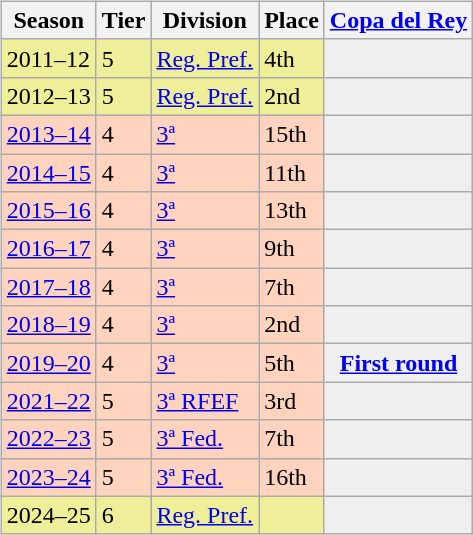<table>
<tr>
<td valign="top" width=0%><br><table class="wikitable">
<tr style="background:#f0f6fa;">
<th>Season</th>
<th>Tier</th>
<th>Division</th>
<th>Place</th>
<th><a href='#'>Copa del Rey</a></th>
</tr>
<tr>
<td style="background:#EFEF99;">2011–12</td>
<td style="background:#EFEF99;">5</td>
<td style="background:#EFEF99;"><a href='#'>Reg. Pref.</a></td>
<td style="background:#EFEF99;">4th</td>
<th style="background:#efefef;"></th>
</tr>
<tr>
<td style="background:#EFEF99;">2012–13</td>
<td style="background:#EFEF99;">5</td>
<td style="background:#EFEF99;"><a href='#'>Reg. Pref.</a></td>
<td style="background:#EFEF99;">2nd</td>
<th style="background:#efefef;"></th>
</tr>
<tr>
<td style="background:#FFD3BD;"><a href='#'>2013–14</a></td>
<td style="background:#FFD3BD;">4</td>
<td style="background:#FFD3BD;"><a href='#'>3ª</a></td>
<td style="background:#FFD3BD;">15th</td>
<th style="background:#efefef;"></th>
</tr>
<tr>
<td style="background:#FFD3BD;"><a href='#'>2014–15</a></td>
<td style="background:#FFD3BD;">4</td>
<td style="background:#FFD3BD;"><a href='#'>3ª</a></td>
<td style="background:#FFD3BD;">11th</td>
<th style="background:#efefef;"></th>
</tr>
<tr>
<td style="background:#FFD3BD;"><a href='#'>2015–16</a></td>
<td style="background:#FFD3BD;">4</td>
<td style="background:#FFD3BD;"><a href='#'>3ª</a></td>
<td style="background:#FFD3BD;">13th</td>
<th style="background:#efefef;"></th>
</tr>
<tr>
<td style="background:#FFD3BD;"><a href='#'>2016–17</a></td>
<td style="background:#FFD3BD;">4</td>
<td style="background:#FFD3BD;"><a href='#'>3ª</a></td>
<td style="background:#FFD3BD;">9th</td>
<th style="background:#efefef;"></th>
</tr>
<tr>
<td style="background:#FFD3BD;"><a href='#'>2017–18</a></td>
<td style="background:#FFD3BD;">4</td>
<td style="background:#FFD3BD;"><a href='#'>3ª</a></td>
<td style="background:#FFD3BD;">7th</td>
<th style="background:#efefef;"></th>
</tr>
<tr>
<td style="background:#FFD3BD;"><a href='#'>2018–19</a></td>
<td style="background:#FFD3BD;">4</td>
<td style="background:#FFD3BD;"><a href='#'>3ª</a></td>
<td style="background:#FFD3BD;">2nd</td>
<th style="background:#efefef;"></th>
</tr>
<tr>
<td style="background:#FFD3BD;"><a href='#'>2019–20</a></td>
<td style="background:#FFD3BD;">4</td>
<td style="background:#FFD3BD;"><a href='#'>3ª</a></td>
<td style="background:#FFD3BD;">5th</td>
<th style="background:#EFEFEF;"><a href='#'>First round</a></th>
</tr>
<tr>
<td style="background:#FFD3BD;"><a href='#'>2021–22</a></td>
<td style="background:#FFD3BD;">5</td>
<td style="background:#FFD3BD;"><a href='#'>3ª RFEF</a></td>
<td style="background:#FFD3BD;">3rd</td>
<th style="background:#efefef;"></th>
</tr>
<tr>
<td style="background:#FFD3BD;"><a href='#'>2022–23</a></td>
<td style="background:#FFD3BD;">5</td>
<td style="background:#FFD3BD;"><a href='#'>3ª Fed.</a></td>
<td style="background:#FFD3BD;">7th</td>
<th style="background:#efefef;"></th>
</tr>
<tr>
<td style="background:#FFD3BD;"><a href='#'>2023–24</a></td>
<td style="background:#FFD3BD;">5</td>
<td style="background:#FFD3BD;"><a href='#'>3ª Fed.</a></td>
<td style="background:#FFD3BD;">16th</td>
<th style="background:#efefef;"></th>
</tr>
<tr>
<td style="background:#EFEF99;">2024–25</td>
<td style="background:#EFEF99;">6</td>
<td style="background:#EFEF99;"><a href='#'>Reg. Pref.</a></td>
<td style="background:#EFEF99;"></td>
<th style="background:#efefef;"></th>
</tr>
</table>
</td>
</tr>
</table>
